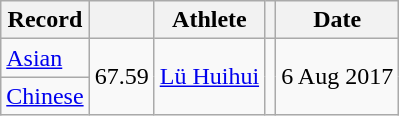<table class="wikitable">
<tr>
<th>Record</th>
<th></th>
<th>Athlete</th>
<th></th>
<th>Date</th>
</tr>
<tr>
<td><a href='#'>Asian</a></td>
<td rowspan=2>67.59</td>
<td rowspan=2><a href='#'>Lü Huihui</a></td>
<td rowspan=2></td>
<td rowspan=2 align=right>6 Aug 2017</td>
</tr>
<tr>
<td><a href='#'>Chinese</a></td>
</tr>
</table>
